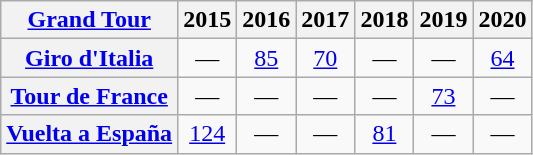<table class="wikitable plainrowheaders">
<tr>
<th scope="col"><a href='#'>Grand Tour</a></th>
<th scope="col">2015</th>
<th scope="col">2016</th>
<th scope="col">2017</th>
<th scope="col">2018</th>
<th scope="col">2019</th>
<th scope="col">2020</th>
</tr>
<tr style="text-align:center;">
<th scope="row"> <a href='#'>Giro d'Italia</a></th>
<td>—</td>
<td><a href='#'>85</a></td>
<td><a href='#'>70</a></td>
<td>—</td>
<td>—</td>
<td><a href='#'>64</a></td>
</tr>
<tr style="text-align:center;">
<th scope="row"> <a href='#'>Tour de France</a></th>
<td>—</td>
<td>—</td>
<td>—</td>
<td>—</td>
<td><a href='#'>73</a></td>
<td>—</td>
</tr>
<tr style="text-align:center;">
<th scope="row"> <a href='#'>Vuelta a España</a></th>
<td><a href='#'>124</a></td>
<td>—</td>
<td>—</td>
<td><a href='#'>81</a></td>
<td>—</td>
<td>—</td>
</tr>
</table>
